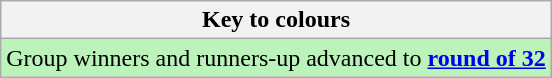<table class="wikitable">
<tr>
<th>Key to colours</th>
</tr>
<tr bgcolor=#BBF3BB>
<td>Group winners and runners-up advanced to <strong><a href='#'>round of 32</a></strong></td>
</tr>
</table>
